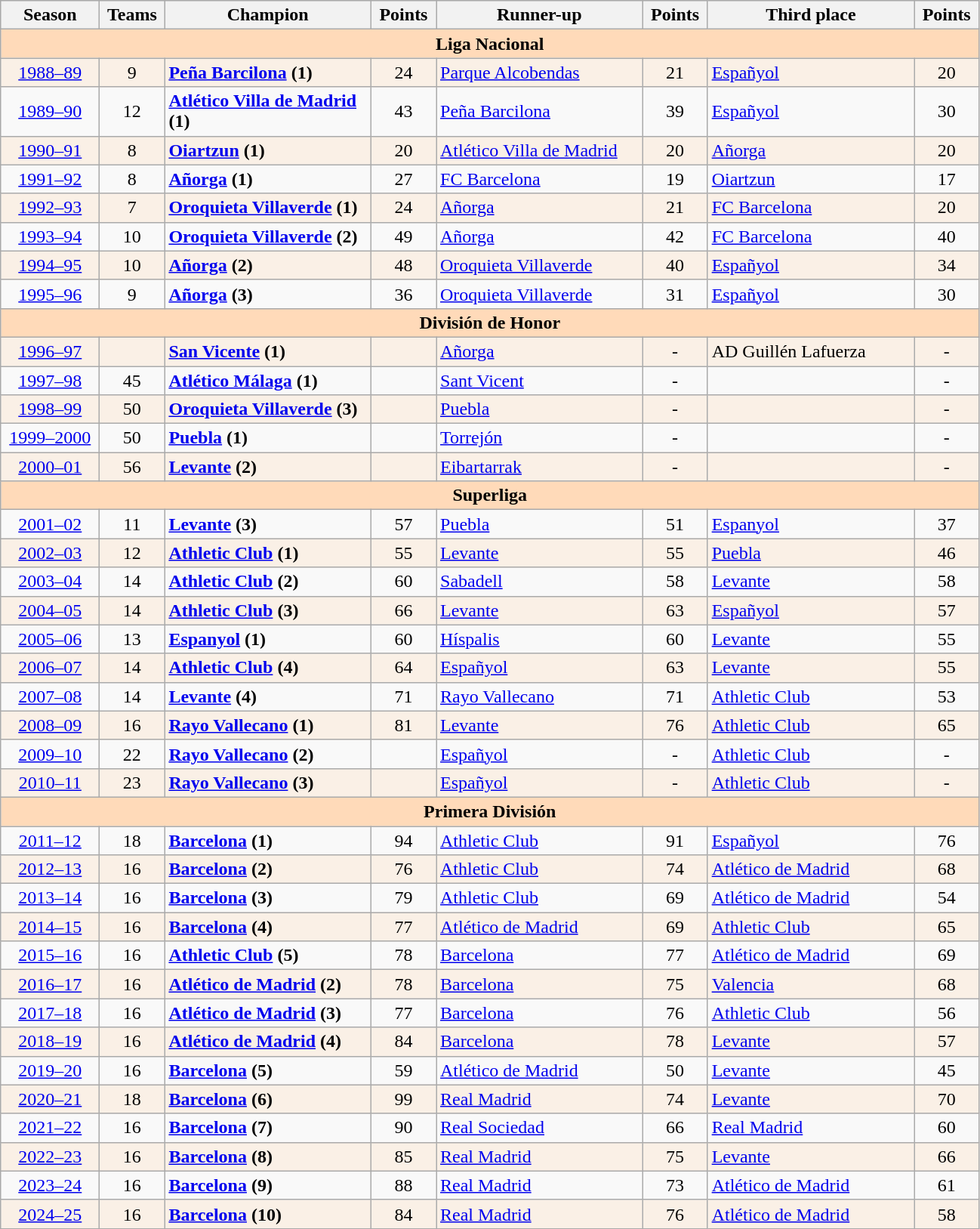<table class="wikitable">
<tr style="background:Gainsboro;">
<th width=80px;>Season</th>
<th width=50px;>Teams</th>
<th width=175px;>Champion</th>
<th width=50px;>Points</th>
<th width=175px;>Runner-up</th>
<th width=50px;>Points</th>
<th width=175px;>Third place</th>
<th width=50px;>Points</th>
</tr>
<tr align="center" style="background:PeachPuff">
<td colspan=12><strong>Liga Nacional</strong></td>
</tr>
<tr style="background:Linen">
<td align=center><a href='#'>1988–89</a></td>
<td align=center>9</td>
<td><strong><a href='#'>Peña Barcilona</a> (1)</strong></td>
<td align=center>24</td>
<td><a href='#'>Parque Alcobendas</a></td>
<td align=center>21</td>
<td><a href='#'>Españyol</a></td>
<td align=center>20</td>
</tr>
<tr>
<td align=center><a href='#'>1989–90</a></td>
<td align=center>12</td>
<td><strong><a href='#'>Atlético Villa de Madrid</a> (1)</strong></td>
<td align=center>43</td>
<td><a href='#'>Peña Barcilona</a></td>
<td align=center>39</td>
<td><a href='#'>Españyol</a></td>
<td align=center>30</td>
</tr>
<tr style="background:Linen">
<td align=center><a href='#'>1990–91</a></td>
<td align=center>8</td>
<td><strong><a href='#'>Oiartzun</a> (1)</strong></td>
<td align=center>20</td>
<td><a href='#'>Atlético Villa de Madrid</a></td>
<td align=center>20</td>
<td><a href='#'>Añorga</a></td>
<td align=center>20</td>
</tr>
<tr>
<td align=center><a href='#'>1991–92</a></td>
<td align=center>8</td>
<td><strong><a href='#'>Añorga</a> (1)</strong></td>
<td align=center>27</td>
<td><a href='#'>FC Barcelona</a></td>
<td align=center>19</td>
<td><a href='#'>Oiartzun</a></td>
<td align=center>17</td>
</tr>
<tr style="background:Linen">
<td align=center><a href='#'>1992–93</a></td>
<td align=center>7</td>
<td><strong><a href='#'>Oroquieta Villaverde</a> (1)</strong></td>
<td align=center>24</td>
<td><a href='#'>Añorga</a></td>
<td align=center>21</td>
<td><a href='#'>FC Barcelona</a></td>
<td align=center>20</td>
</tr>
<tr>
<td align=center><a href='#'>1993–94</a></td>
<td align=center>10</td>
<td><strong><a href='#'>Oroquieta Villaverde</a> (2)</strong></td>
<td align=center>49</td>
<td><a href='#'>Añorga</a></td>
<td align=center>42</td>
<td><a href='#'>FC Barcelona</a></td>
<td align=center>40</td>
</tr>
<tr style="background:Linen">
<td align=center><a href='#'>1994–95</a></td>
<td align=center>10</td>
<td><strong><a href='#'>Añorga</a> (2)</strong></td>
<td align=center>48</td>
<td><a href='#'>Oroquieta Villaverde</a></td>
<td align=center>40</td>
<td><a href='#'>Españyol</a></td>
<td align=center>34</td>
</tr>
<tr>
<td align=center><a href='#'>1995–96</a></td>
<td align=center>9</td>
<td><strong><a href='#'>Añorga</a> (3)</strong></td>
<td align="center">36</td>
<td><a href='#'>Oroquieta Villaverde</a></td>
<td align=center>31</td>
<td><a href='#'>Españyol</a></td>
<td align=center>30</td>
</tr>
<tr align="center" style="background:PeachPuff">
<td colspan=12><strong>División de Honor</strong></td>
</tr>
<tr style="background:Linen">
<td align=center><a href='#'>1996–97</a></td>
<td align=center></td>
<td><strong><a href='#'>San Vicente</a>  (1)</strong></td>
<td align=center></td>
<td><a href='#'>Añorga</a></td>
<td align=center>-</td>
<td>AD Guillén Lafuerza</td>
<td align=center>-</td>
</tr>
<tr>
<td align=center><a href='#'>1997–98</a></td>
<td align=center>45</td>
<td><strong><a href='#'>Atlético Málaga</a> (1)</strong></td>
<td align=center></td>
<td><a href='#'>Sant Vicent</a></td>
<td align=center>-</td>
<td></td>
<td align=center>-</td>
</tr>
<tr style="background:Linen">
<td align=center><a href='#'>1998–99</a></td>
<td align=center>50</td>
<td><strong><a href='#'>Oroquieta Villaverde</a> (3)</strong></td>
<td align=center></td>
<td><a href='#'>Puebla</a></td>
<td align=center>-</td>
<td></td>
<td align=center>-</td>
</tr>
<tr>
<td align=center><a href='#'>1999–2000</a></td>
<td align=center>50</td>
<td><strong><a href='#'>Puebla</a> (1)</strong></td>
<td align=center></td>
<td><a href='#'>Torrejón</a></td>
<td align=center>-</td>
<td></td>
<td align=center>-</td>
</tr>
<tr style="background:Linen">
<td align=center><a href='#'>2000–01</a></td>
<td align=center>56</td>
<td><strong><a href='#'>Levante</a> (2)</strong></td>
<td align=center></td>
<td><a href='#'>Eibartarrak</a></td>
<td align=center>-</td>
<td></td>
<td align=center>-</td>
</tr>
<tr align="center" style="background:PeachPuff">
<td colspan=12><strong>Superliga</strong></td>
</tr>
<tr>
<td align="center"><a href='#'>2001–02</a></td>
<td align="center">11</td>
<td><strong><a href='#'>Levante</a> (3)</strong></td>
<td align="center">57</td>
<td><a href='#'>Puebla</a></td>
<td align="center">51</td>
<td><a href='#'>Espanyol</a></td>
<td align="center">37</td>
</tr>
<tr style="background:Linen">
<td align="center"><a href='#'>2002–03</a></td>
<td align="center">12</td>
<td><strong><a href='#'>Athletic Club</a> (1)</strong></td>
<td align="center">55</td>
<td><a href='#'>Levante</a></td>
<td align="center">55</td>
<td><a href='#'>Puebla</a></td>
<td align="center">46</td>
</tr>
<tr>
<td align="center"><a href='#'>2003–04</a></td>
<td align="center">14</td>
<td><strong><a href='#'>Athletic Club</a> (2)</strong></td>
<td align="center">60</td>
<td><a href='#'>Sabadell</a></td>
<td align="center">58</td>
<td><a href='#'>Levante</a></td>
<td align="center">58</td>
</tr>
<tr style="background:Linen">
<td align="center"><a href='#'>2004–05</a></td>
<td align="center">14</td>
<td><strong><a href='#'>Athletic Club</a> (3)</strong></td>
<td align="center">66</td>
<td><a href='#'>Levante</a></td>
<td align="center">63</td>
<td><a href='#'>Españyol</a></td>
<td align="center">57</td>
</tr>
<tr>
<td align="center"><a href='#'>2005–06</a></td>
<td align="center">13</td>
<td><strong><a href='#'>Espanyol</a> (1)</strong></td>
<td align="center">60</td>
<td><a href='#'>Híspalis</a></td>
<td align="center">60</td>
<td><a href='#'>Levante</a></td>
<td align="center">55</td>
</tr>
<tr style="background:Linen">
<td align="center"><a href='#'>2006–07</a></td>
<td align="center">14</td>
<td><strong><a href='#'>Athletic Club</a> (4)</strong></td>
<td align="center">64</td>
<td><a href='#'>Españyol</a></td>
<td align="center">63</td>
<td><a href='#'>Levante</a></td>
<td align="center">55</td>
</tr>
<tr>
<td align="center"><a href='#'>2007–08</a></td>
<td align="center">14</td>
<td><strong><a href='#'>Levante</a> (4)</strong></td>
<td align="center">71</td>
<td><a href='#'>Rayo Vallecano</a></td>
<td align="center">71</td>
<td><a href='#'>Athletic Club</a></td>
<td align="center">53</td>
</tr>
<tr style="background:Linen">
<td align="center"><a href='#'>2008–09</a></td>
<td align="center">16</td>
<td><strong><a href='#'>Rayo Vallecano</a> (1)</strong></td>
<td align="center">81</td>
<td><a href='#'>Levante</a></td>
<td align="center">76</td>
<td><a href='#'>Athletic Club</a></td>
<td align="center">65</td>
</tr>
<tr>
<td align="center"><a href='#'>2009–10</a></td>
<td align="center">22</td>
<td><strong><a href='#'>Rayo Vallecano</a> (2)</strong></td>
<td align="center"></td>
<td><a href='#'>Españyol</a></td>
<td align="center">-</td>
<td><a href='#'>Athletic Club</a></td>
<td align="center">-</td>
</tr>
<tr style="background:Linen">
<td align="center"><a href='#'>2010–11</a></td>
<td align="center">23</td>
<td><strong><a href='#'>Rayo Vallecano</a> (3)</strong></td>
<td align="center"></td>
<td><a href='#'>Españyol</a></td>
<td align="center">-</td>
<td><a href='#'>Athletic Club</a></td>
<td align="center">-</td>
</tr>
<tr align="center" style="background:PeachPuff">
<td colspan=12><strong>Primera División</strong></td>
</tr>
<tr>
<td align="center"><a href='#'>2011–12</a></td>
<td align="center">18</td>
<td><strong><a href='#'>Barcelona</a> (1)</strong></td>
<td align="center">94</td>
<td><a href='#'>Athletic Club</a></td>
<td align="center">91</td>
<td><a href='#'>Españyol</a></td>
<td align="center">76</td>
</tr>
<tr style="background:Linen">
<td align="center"><a href='#'>2012–13</a></td>
<td align="center">16</td>
<td><strong><a href='#'>Barcelona</a> (2)</strong></td>
<td align="center">76</td>
<td><a href='#'>Athletic Club</a></td>
<td align="center">74</td>
<td><a href='#'>Atlético de Madrid</a></td>
<td align="center">68</td>
</tr>
<tr>
<td align="center"><a href='#'>2013–14</a></td>
<td align="center">16</td>
<td><strong><a href='#'>Barcelona</a> (3)</strong></td>
<td align="center">79</td>
<td><a href='#'>Athletic Club</a></td>
<td align="center">69</td>
<td><a href='#'>Atlético de Madrid</a></td>
<td align="center">54</td>
</tr>
<tr style="background:Linen">
<td align="center"><a href='#'>2014–15</a></td>
<td align="center">16</td>
<td><strong><a href='#'>Barcelona</a> (4)</strong></td>
<td align="center">77</td>
<td><a href='#'>Atlético de Madrid</a></td>
<td align="center">69</td>
<td><a href='#'>Athletic Club</a></td>
<td align="center">65</td>
</tr>
<tr>
<td align="center"><a href='#'>2015–16</a></td>
<td align="center">16</td>
<td><strong><a href='#'>Athletic Club</a> (5)</strong></td>
<td align="center">78</td>
<td><a href='#'>Barcelona</a></td>
<td align="center">77</td>
<td><a href='#'>Atlético de Madrid</a></td>
<td align="center">69</td>
</tr>
<tr style="background:Linen">
<td align="center"><a href='#'>2016–17</a></td>
<td align="center">16</td>
<td><strong><a href='#'>Atlético de Madrid</a> (2)</strong></td>
<td align="center">78</td>
<td><a href='#'>Barcelona</a></td>
<td align="center">75</td>
<td><a href='#'>Valencia</a></td>
<td align="center">68</td>
</tr>
<tr>
<td align="center"><a href='#'>2017–18</a></td>
<td align="center">16</td>
<td><strong><a href='#'>Atlético de Madrid</a> (3)</strong></td>
<td align="center">77</td>
<td><a href='#'>Barcelona</a></td>
<td align="center">76</td>
<td><a href='#'>Athletic Club</a></td>
<td align="center">56</td>
</tr>
<tr style="background:Linen">
<td align="center"><a href='#'>2018–19</a></td>
<td align="center">16</td>
<td><strong><a href='#'>Atlético de Madrid</a> (4)</strong></td>
<td align="center">84</td>
<td><a href='#'>Barcelona</a></td>
<td align="center">78</td>
<td><a href='#'>Levante</a></td>
<td align="center">57</td>
</tr>
<tr>
<td align="center"><a href='#'>2019–20</a></td>
<td align="center">16</td>
<td><strong><a href='#'>Barcelona</a> (5)</strong></td>
<td align="center">59</td>
<td><a href='#'>Atlético de Madrid</a></td>
<td align="center">50</td>
<td><a href='#'>Levante</a></td>
<td align="center">45</td>
</tr>
<tr style="background:Linen">
<td align="center"><a href='#'>2020–21</a></td>
<td align="center">18</td>
<td><strong><a href='#'>Barcelona</a> (6)</strong></td>
<td align="center">99</td>
<td><a href='#'>Real Madrid</a></td>
<td align="center">74</td>
<td><a href='#'>Levante</a></td>
<td align="center">70</td>
</tr>
<tr>
<td align="center"><a href='#'>2021–22</a></td>
<td align="center">16</td>
<td><strong><a href='#'>Barcelona</a> (7)</strong></td>
<td align="center">90</td>
<td><a href='#'>Real Sociedad</a></td>
<td align="center">66</td>
<td><a href='#'>Real Madrid</a></td>
<td align="center">60</td>
</tr>
<tr style="background:Linen">
<td align="center"><a href='#'>2022–23</a></td>
<td align="center">16</td>
<td><strong><a href='#'>Barcelona</a> (8)</strong></td>
<td align="center">85</td>
<td><a href='#'>Real Madrid</a></td>
<td align="center">75</td>
<td><a href='#'>Levante</a></td>
<td align="center">66</td>
</tr>
<tr>
<td align="center"><a href='#'>2023–24</a></td>
<td align="center">16</td>
<td><strong><a href='#'>Barcelona</a> (9)</strong></td>
<td align="center">88 </td>
<td><a href='#'>Real Madrid</a></td>
<td align="center">73</td>
<td><a href='#'>Atlético de Madrid</a></td>
<td align="center">61</td>
</tr>
<tr style="background:Linen">
<td align="center"><a href='#'>2024–25</a></td>
<td align="center">16</td>
<td><strong><a href='#'>Barcelona</a> (10)</strong></td>
<td align="center">84</td>
<td><a href='#'>Real Madrid</a></td>
<td align="center">76</td>
<td><a href='#'>Atlético de Madrid</a></td>
<td align="center">58</td>
</tr>
</table>
